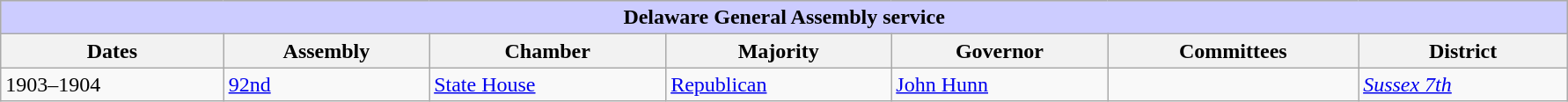<table class=wikitable style="width: 94%" style="text-align: center;" align="center">
<tr bgcolor=#cccccc>
<th colspan=7 style="background: #ccccff;">Delaware General Assembly service</th>
</tr>
<tr>
<th>Dates</th>
<th>Assembly</th>
<th>Chamber</th>
<th>Majority</th>
<th>Governor</th>
<th>Committees</th>
<th>District</th>
</tr>
<tr>
<td>1903–1904</td>
<td><a href='#'>92nd</a></td>
<td><a href='#'>State House</a></td>
<td><a href='#'>Republican</a></td>
<td><a href='#'>John Hunn</a></td>
<td></td>
<td><a href='#'><em>Sussex 7th</em></a></td>
</tr>
</table>
